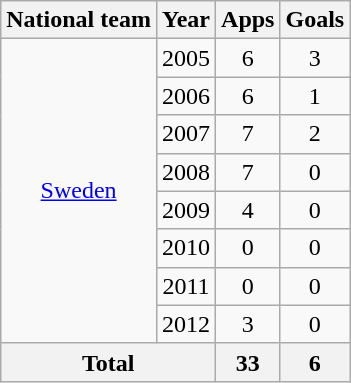<table class="wikitable" style="text-align:center">
<tr>
<th>National team</th>
<th>Year</th>
<th>Apps</th>
<th>Goals</th>
</tr>
<tr>
<td rowspan="8"><a href='#'>Sweden</a></td>
<td>2005</td>
<td>6</td>
<td>3</td>
</tr>
<tr>
<td>2006</td>
<td>6</td>
<td>1</td>
</tr>
<tr>
<td>2007</td>
<td>7</td>
<td>2</td>
</tr>
<tr>
<td>2008</td>
<td>7</td>
<td>0</td>
</tr>
<tr>
<td>2009</td>
<td>4</td>
<td>0</td>
</tr>
<tr>
<td>2010</td>
<td>0</td>
<td>0</td>
</tr>
<tr>
<td>2011</td>
<td>0</td>
<td>0</td>
</tr>
<tr>
<td>2012</td>
<td>3</td>
<td>0</td>
</tr>
<tr>
<th colspan="2">Total</th>
<th>33</th>
<th>6</th>
</tr>
</table>
